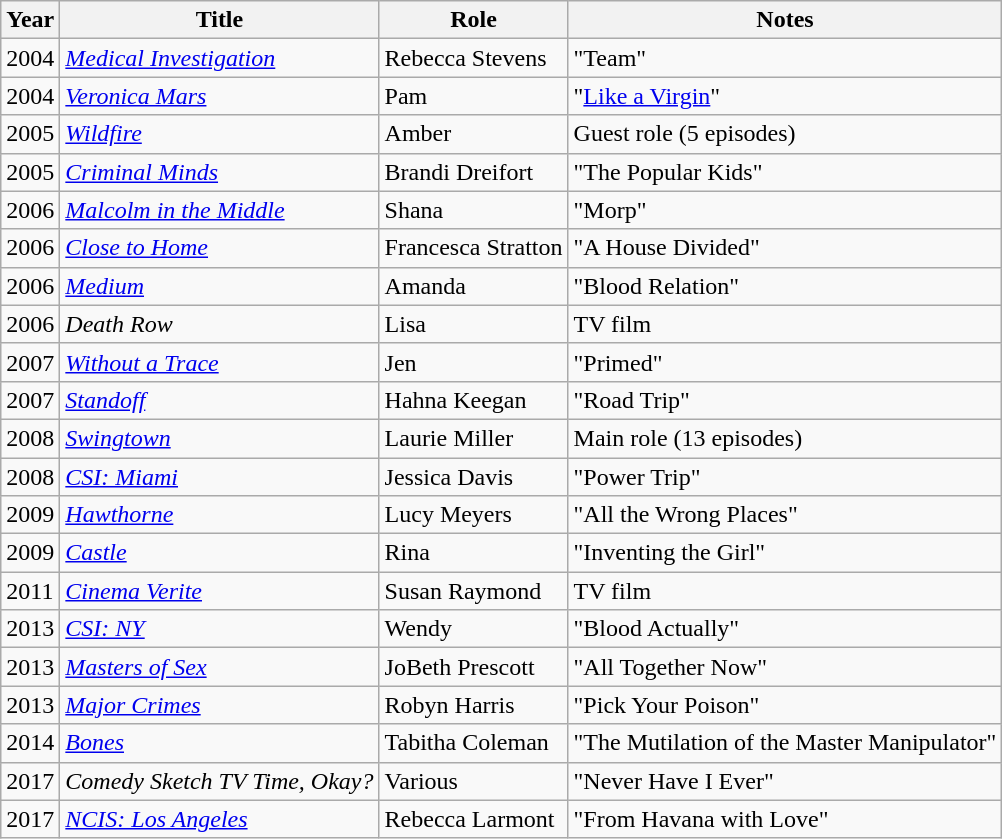<table class="wikitable sortable">
<tr>
<th>Year</th>
<th>Title</th>
<th>Role</th>
<th class="unsortable">Notes</th>
</tr>
<tr>
<td>2004</td>
<td><em><a href='#'>Medical Investigation</a></em></td>
<td>Rebecca Stevens</td>
<td>"Team"</td>
</tr>
<tr>
<td>2004</td>
<td><em><a href='#'>Veronica Mars</a></em></td>
<td>Pam</td>
<td>"<a href='#'>Like a Virgin</a>"</td>
</tr>
<tr>
<td>2005</td>
<td><em><a href='#'>Wildfire</a></em></td>
<td>Amber</td>
<td>Guest role (5 episodes)</td>
</tr>
<tr>
<td>2005</td>
<td><em><a href='#'>Criminal Minds</a></em></td>
<td>Brandi Dreifort</td>
<td>"The Popular Kids"</td>
</tr>
<tr>
<td>2006</td>
<td><em><a href='#'>Malcolm in the Middle</a></em></td>
<td>Shana</td>
<td>"Morp"</td>
</tr>
<tr>
<td>2006</td>
<td><em><a href='#'>Close to Home</a></em></td>
<td>Francesca Stratton</td>
<td>"A House Divided"</td>
</tr>
<tr>
<td>2006</td>
<td><em><a href='#'>Medium</a></em></td>
<td>Amanda</td>
<td>"Blood Relation"</td>
</tr>
<tr>
<td>2006</td>
<td><em>Death Row</em></td>
<td>Lisa</td>
<td>TV film</td>
</tr>
<tr>
<td>2007</td>
<td><em><a href='#'>Without a Trace</a></em></td>
<td>Jen</td>
<td>"Primed"</td>
</tr>
<tr>
<td>2007</td>
<td><em><a href='#'>Standoff</a></em></td>
<td>Hahna Keegan</td>
<td>"Road Trip"</td>
</tr>
<tr>
<td>2008</td>
<td><em><a href='#'>Swingtown</a></em></td>
<td>Laurie Miller</td>
<td>Main role (13 episodes)</td>
</tr>
<tr>
<td>2008</td>
<td><em><a href='#'>CSI: Miami</a></em></td>
<td>Jessica Davis</td>
<td>"Power Trip"</td>
</tr>
<tr>
<td>2009</td>
<td><em><a href='#'>Hawthorne</a></em></td>
<td>Lucy Meyers</td>
<td>"All the Wrong Places"</td>
</tr>
<tr>
<td>2009</td>
<td><em><a href='#'>Castle</a></em></td>
<td>Rina</td>
<td>"Inventing the Girl"</td>
</tr>
<tr>
<td>2011</td>
<td><em><a href='#'>Cinema Verite</a></em></td>
<td>Susan Raymond</td>
<td>TV film</td>
</tr>
<tr>
<td>2013</td>
<td><em><a href='#'>CSI: NY</a></em></td>
<td>Wendy</td>
<td>"Blood Actually"</td>
</tr>
<tr>
<td>2013</td>
<td><em><a href='#'>Masters of Sex</a></em></td>
<td>JoBeth Prescott</td>
<td>"All Together Now"</td>
</tr>
<tr>
<td>2013</td>
<td><em><a href='#'>Major Crimes</a></em></td>
<td>Robyn Harris</td>
<td>"Pick Your Poison"</td>
</tr>
<tr>
<td>2014</td>
<td><em><a href='#'>Bones</a></em></td>
<td>Tabitha Coleman</td>
<td>"The Mutilation of the Master Manipulator"</td>
</tr>
<tr>
<td>2017</td>
<td><em>Comedy Sketch TV Time, Okay?</em></td>
<td>Various</td>
<td>"Never Have I Ever"</td>
</tr>
<tr>
<td>2017</td>
<td><em><a href='#'>NCIS: Los Angeles</a></em></td>
<td>Rebecca Larmont</td>
<td>"From Havana with Love"</td>
</tr>
</table>
